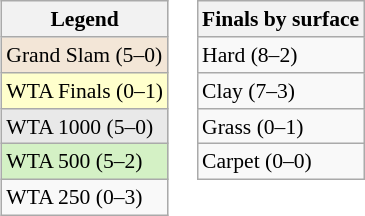<table style=font-size:90%>
<tr valign=top>
<td><br><table class=wikitable>
<tr>
<th>Legend</th>
</tr>
<tr style=background:#f3e6d7>
<td>Grand Slam (5–0)</td>
</tr>
<tr style=background:#ffc>
<td>WTA Finals (0–1)</td>
</tr>
<tr style=background:#e9e9e9>
<td>WTA 1000 (5–0)</td>
</tr>
<tr style=background:#d4f1c5>
<td>WTA 500 (5–2)</td>
</tr>
<tr>
<td>WTA 250 (0–3)</td>
</tr>
</table>
</td>
<td><br><table class=wikitable>
<tr>
<th>Finals by surface</th>
</tr>
<tr>
<td>Hard (8–2)</td>
</tr>
<tr>
<td>Clay (7–3)</td>
</tr>
<tr>
<td>Grass (0–1)</td>
</tr>
<tr>
<td>Carpet (0–0)</td>
</tr>
</table>
</td>
</tr>
</table>
